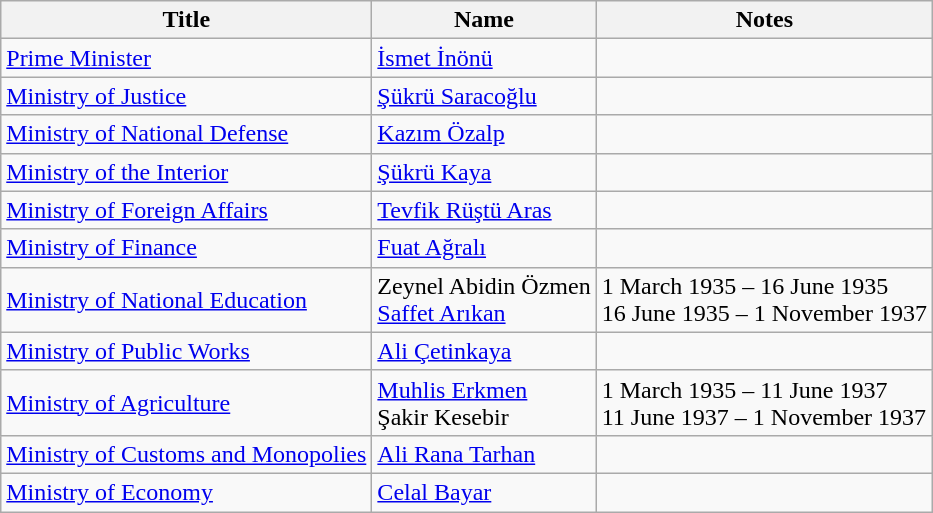<table class="wikitable">
<tr>
<th>Title</th>
<th>Name</th>
<th>Notes</th>
</tr>
<tr>
<td><a href='#'>Prime Minister</a></td>
<td><a href='#'>İsmet İnönü</a></td>
<td></td>
</tr>
<tr>
<td><a href='#'>Ministry of Justice</a></td>
<td><a href='#'>Şükrü Saracoğlu</a></td>
<td></td>
</tr>
<tr>
<td><a href='#'>Ministry of National Defense</a></td>
<td><a href='#'>Kazım Özalp</a></td>
<td></td>
</tr>
<tr>
<td><a href='#'>Ministry of the Interior</a></td>
<td><a href='#'>Şükrü Kaya</a></td>
<td></td>
</tr>
<tr>
<td><a href='#'>Ministry of Foreign Affairs</a></td>
<td><a href='#'>Tevfik Rüştü Aras</a></td>
<td></td>
</tr>
<tr>
<td><a href='#'>Ministry of Finance</a></td>
<td><a href='#'>Fuat Ağralı</a></td>
<td></td>
</tr>
<tr>
<td><a href='#'>Ministry of National Education</a></td>
<td>Zeynel Abidin Özmen<br><a href='#'>Saffet Arıkan</a></td>
<td>1 March 1935 – 16 June 1935<br>16 June 1935 – 1 November 1937</td>
</tr>
<tr>
<td><a href='#'>Ministry of Public Works</a></td>
<td><a href='#'>Ali Çetinkaya</a></td>
<td></td>
</tr>
<tr>
<td><a href='#'>Ministry of Agriculture</a></td>
<td><a href='#'>Muhlis Erkmen</a><br>Şakir Kesebir</td>
<td>1 March 1935 – 11 June 1937<br>11 June 1937 – 1 November 1937</td>
</tr>
<tr>
<td><a href='#'>Ministry of Customs and Monopolies</a></td>
<td><a href='#'>Ali Rana Tarhan</a></td>
<td></td>
</tr>
<tr>
<td><a href='#'>Ministry of Economy</a></td>
<td><a href='#'>Celal Bayar</a></td>
<td></td>
</tr>
</table>
